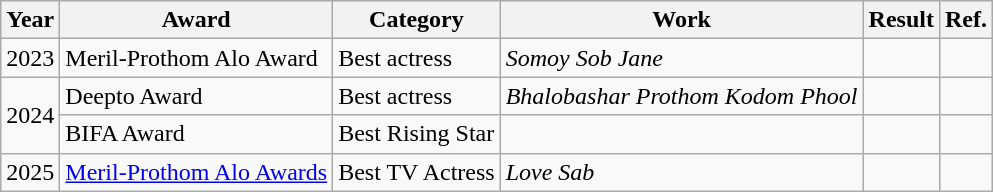<table class="wikitable">
<tr>
<th>Year</th>
<th>Award</th>
<th>Category</th>
<th>Work</th>
<th>Result</th>
<th>Ref.</th>
</tr>
<tr>
<td>2023</td>
<td>Meril-Prothom Alo Award</td>
<td>Best actress</td>
<td><em>Somoy Sob Jane</em></td>
<td></td>
<td></td>
</tr>
<tr>
<td rowspan="2">2024</td>
<td>Deepto Award</td>
<td>Best actress</td>
<td><em>Bhalobashar Prothom Kodom Phool</em></td>
<td></td>
<td></td>
</tr>
<tr>
<td>BIFA Award</td>
<td>Best Rising Star</td>
<td></td>
<td></td>
<td></td>
</tr>
<tr>
<td>2025</td>
<td><a href='#'>Meril-Prothom Alo Awards</a></td>
<td>Best TV Actress</td>
<td><em>Love Sab</em></td>
<td></td>
<td></td>
</tr>
</table>
